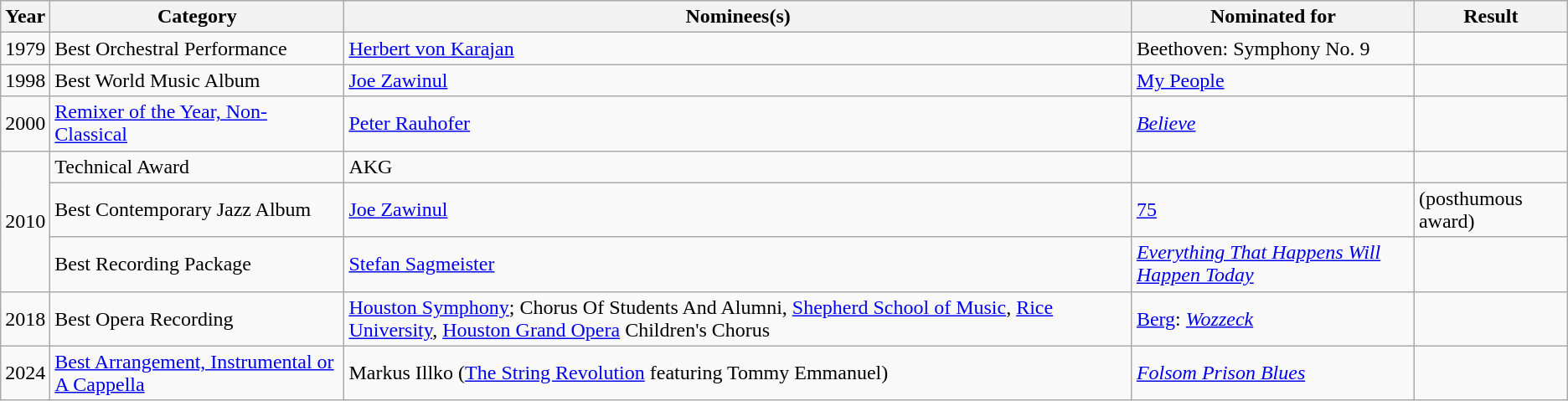<table class="wikitable">
<tr>
<th>Year</th>
<th>Category</th>
<th>Nominees(s)</th>
<th>Nominated for</th>
<th>Result</th>
</tr>
<tr>
<td>1979</td>
<td>Best Orchestral Performance</td>
<td><a href='#'>Herbert von Karajan</a></td>
<td>Beethoven: Symphony No. 9</td>
<td></td>
</tr>
<tr>
<td>1998</td>
<td>Best World Music Album</td>
<td><a href='#'>Joe Zawinul</a></td>
<td><a href='#'>My People</a></td>
<td></td>
</tr>
<tr>
<td>2000</td>
<td><a href='#'>Remixer of the Year, Non-Classical</a></td>
<td><a href='#'>Peter Rauhofer</a></td>
<td><em><a href='#'>Believe</a></em> </td>
<td></td>
</tr>
<tr>
<td rowspan=3>2010</td>
<td>Technical Award</td>
<td>AKG</td>
<td></td>
<td></td>
</tr>
<tr>
<td>Best Contemporary Jazz Album</td>
<td><a href='#'>Joe Zawinul</a></td>
<td><a href='#'>75</a>  </td>
<td> (posthumous award)</td>
</tr>
<tr>
<td>Best Recording Package</td>
<td><a href='#'>Stefan Sagmeister</a></td>
<td><em><a href='#'>Everything That Happens Will Happen Today</a></em></td>
<td></td>
</tr>
<tr>
<td>2018</td>
<td>Best Opera Recording</td>
<td><a href='#'>Houston Symphony</a>; Chorus Of Students And Alumni, <a href='#'>Shepherd School of Music</a>, <a href='#'>Rice University</a>, <a href='#'>Houston Grand Opera</a> Children's Chorus</td>
<td><a href='#'>Berg</a>: <em><a href='#'>Wozzeck</a></em></td>
<td></td>
</tr>
<tr>
<td>2024</td>
<td><a href='#'>Best Arrangement, Instrumental or A Cappella</a></td>
<td>Markus Illko (<a href='#'>The String Revolution</a> featuring Tommy Emmanuel)</td>
<td><em><a href='#'>Folsom Prison Blues</a></em></td>
<td></td>
</tr>
</table>
